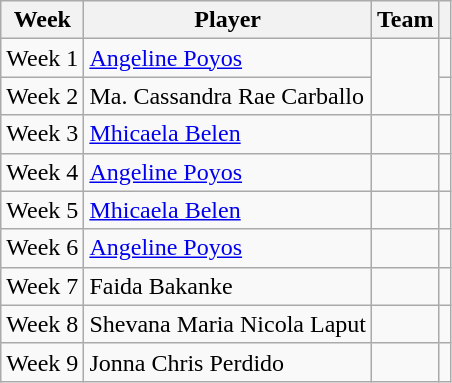<table class="wikitable">
<tr>
<th>Week</th>
<th>Player</th>
<th>Team</th>
<th></th>
</tr>
<tr>
<td>Week 1</td>
<td><a href='#'>Angeline Poyos</a></td>
<td rowspan="2"></td>
<td></td>
</tr>
<tr>
<td>Week 2</td>
<td>Ma. Cassandra Rae Carballo</td>
<td></td>
</tr>
<tr>
<td>Week 3</td>
<td><a href='#'>Mhicaela Belen</a></td>
<td></td>
<td></td>
</tr>
<tr>
<td>Week 4</td>
<td><a href='#'>Angeline Poyos</a></td>
<td></td>
<td></td>
</tr>
<tr>
<td>Week 5</td>
<td><a href='#'>Mhicaela Belen</a></td>
<td></td>
<td></td>
</tr>
<tr>
<td>Week 6</td>
<td><a href='#'>Angeline Poyos</a></td>
<td></td>
<td></td>
</tr>
<tr>
<td>Week 7</td>
<td>Faida Bakanke</td>
<td></td>
<td></td>
</tr>
<tr>
<td>Week 8</td>
<td>Shevana Maria Nicola Laput</td>
<td></td>
<td></td>
</tr>
<tr>
<td>Week 9</td>
<td>Jonna Chris Perdido</td>
<td></td>
<td></td>
</tr>
</table>
